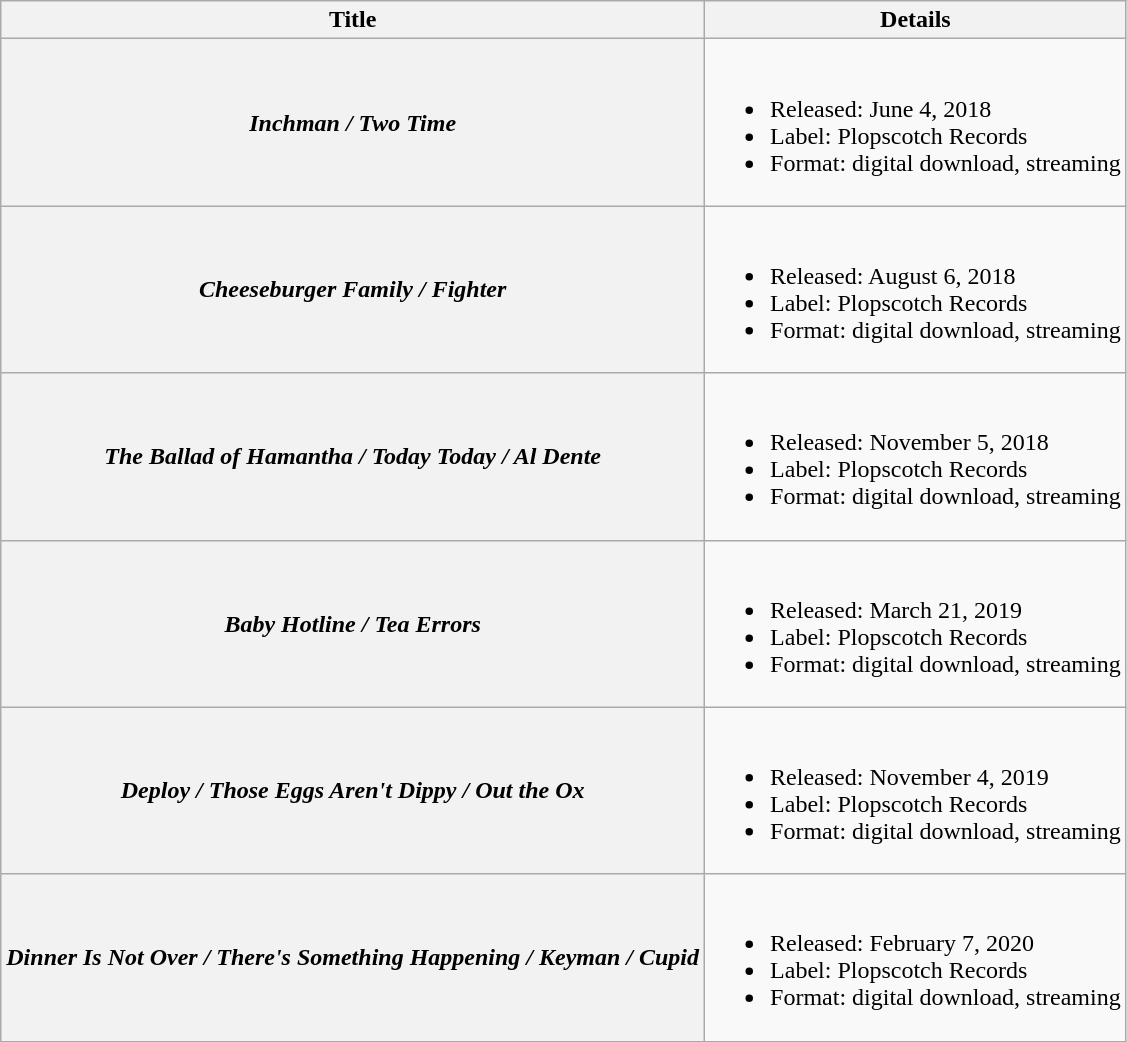<table class="wikitable plainrowheaders">
<tr>
<th scope="col">Title</th>
<th scope="col">Details</th>
</tr>
<tr>
<th scope="row"><em>Inchman / Two Time</em></th>
<td><br><ul><li>Released: June 4, 2018</li><li>Label: Plopscotch Records</li><li>Format: digital download, streaming</li></ul></td>
</tr>
<tr>
<th scope="row"><em>Cheeseburger Family / Fighter</em></th>
<td><br><ul><li>Released: August 6, 2018</li><li>Label: Plopscotch Records</li><li>Format: digital download, streaming</li></ul></td>
</tr>
<tr>
<th scope="row"><em>The Ballad of Hamantha / Today Today / Al Dente</em></th>
<td><br><ul><li>Released: November 5, 2018</li><li>Label: Plopscotch Records</li><li>Format: digital download, streaming</li></ul></td>
</tr>
<tr>
<th scope="row"><em>Baby Hotline / Tea Errors</em></th>
<td><br><ul><li>Released: March 21, 2019</li><li>Label: Plopscotch Records</li><li>Format: digital download, streaming</li></ul></td>
</tr>
<tr>
<th scope="row"><em>Deploy / Those Eggs Aren't Dippy / Out the Ox</em></th>
<td><br><ul><li>Released: November 4, 2019</li><li>Label: Plopscotch Records</li><li>Format: digital download, streaming</li></ul></td>
</tr>
<tr>
<th scope="row"><em>Dinner Is Not Over / There's Something Happening / Keyman / Cupid</em></th>
<td><br><ul><li>Released: February 7, 2020</li><li>Label: Plopscotch Records</li><li>Format: digital download, streaming</li></ul></td>
</tr>
</table>
